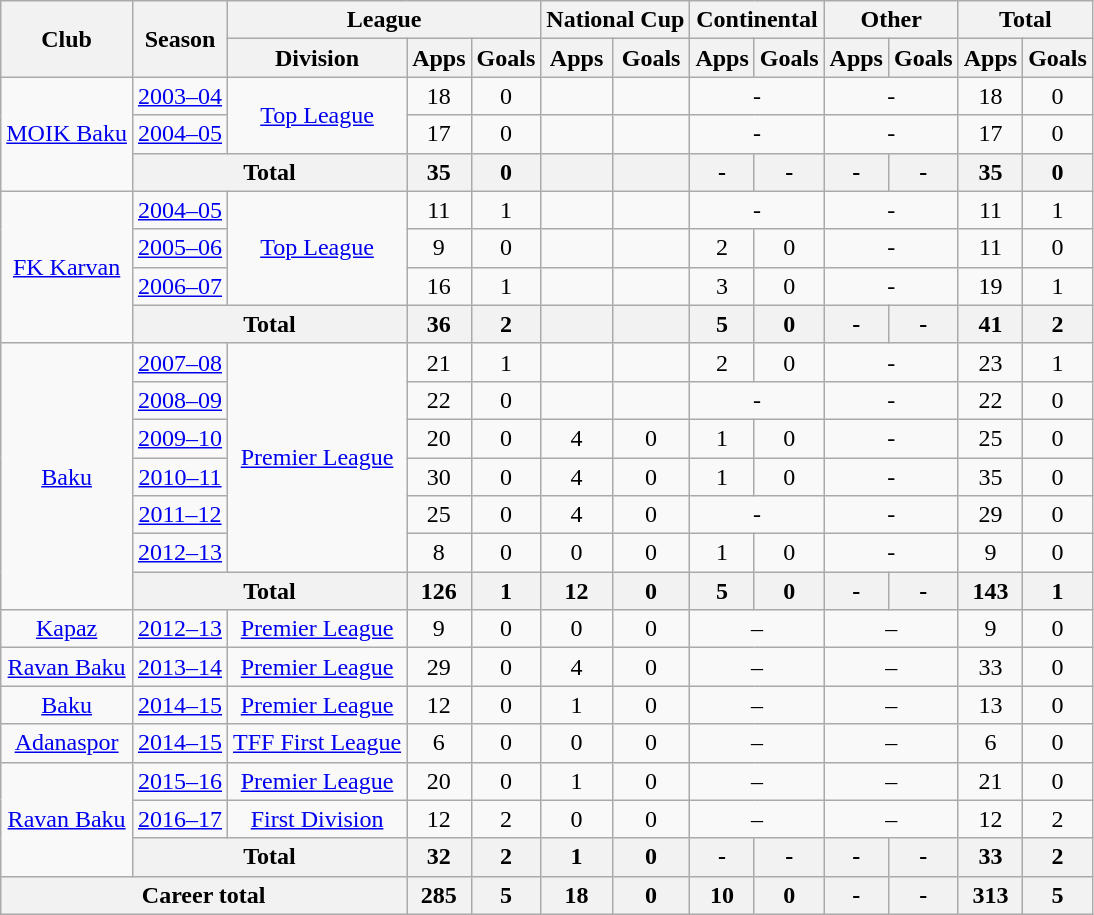<table class="wikitable" style="text-align: center;">
<tr>
<th rowspan="2">Club</th>
<th rowspan="2">Season</th>
<th colspan="3">League</th>
<th colspan="2">National Cup</th>
<th colspan="2">Continental</th>
<th colspan="2">Other</th>
<th colspan="2">Total</th>
</tr>
<tr>
<th>Division</th>
<th>Apps</th>
<th>Goals</th>
<th>Apps</th>
<th>Goals</th>
<th>Apps</th>
<th>Goals</th>
<th>Apps</th>
<th>Goals</th>
<th>Apps</th>
<th>Goals</th>
</tr>
<tr>
<td rowspan="3" valign="center"><a href='#'>MOIK Baku</a></td>
<td><a href='#'>2003–04</a></td>
<td rowspan="2" valign="center"><a href='#'>Top League</a></td>
<td>18</td>
<td>0</td>
<td></td>
<td></td>
<td colspan="2">-</td>
<td colspan="2">-</td>
<td>18</td>
<td>0</td>
</tr>
<tr>
<td><a href='#'>2004–05</a></td>
<td>17</td>
<td>0</td>
<td></td>
<td></td>
<td colspan="2">-</td>
<td colspan="2">-</td>
<td>17</td>
<td>0</td>
</tr>
<tr>
<th colspan="2">Total</th>
<th>35</th>
<th>0</th>
<th></th>
<th></th>
<th>-</th>
<th>-</th>
<th>-</th>
<th>-</th>
<th>35</th>
<th>0</th>
</tr>
<tr>
<td rowspan="4" valign="center"><a href='#'>FK Karvan</a></td>
<td><a href='#'>2004–05</a></td>
<td rowspan="3" valign="center"><a href='#'>Top League</a></td>
<td>11</td>
<td>1</td>
<td></td>
<td></td>
<td colspan="2">-</td>
<td colspan="2">-</td>
<td>11</td>
<td>1</td>
</tr>
<tr>
<td><a href='#'>2005–06</a></td>
<td>9</td>
<td>0</td>
<td></td>
<td></td>
<td>2</td>
<td>0</td>
<td colspan="2">-</td>
<td>11</td>
<td>0</td>
</tr>
<tr>
<td><a href='#'>2006–07</a></td>
<td>16</td>
<td>1</td>
<td></td>
<td></td>
<td>3</td>
<td>0</td>
<td colspan="2">-</td>
<td>19</td>
<td>1</td>
</tr>
<tr>
<th colspan="2">Total</th>
<th>36</th>
<th>2</th>
<th></th>
<th></th>
<th>5</th>
<th>0</th>
<th>-</th>
<th>-</th>
<th>41</th>
<th>2</th>
</tr>
<tr>
<td rowspan="7" valign="center"><a href='#'>Baku</a></td>
<td><a href='#'>2007–08</a></td>
<td rowspan="6" valign="center"><a href='#'>Premier League</a></td>
<td>21</td>
<td>1</td>
<td></td>
<td></td>
<td>2</td>
<td>0</td>
<td colspan="2">-</td>
<td>23</td>
<td>1</td>
</tr>
<tr>
<td><a href='#'>2008–09</a></td>
<td>22</td>
<td>0</td>
<td></td>
<td></td>
<td colspan="2">-</td>
<td colspan="2">-</td>
<td>22</td>
<td>0</td>
</tr>
<tr>
<td><a href='#'>2009–10</a></td>
<td>20</td>
<td>0</td>
<td>4</td>
<td>0</td>
<td>1</td>
<td>0</td>
<td colspan="2">-</td>
<td>25</td>
<td>0</td>
</tr>
<tr>
<td><a href='#'>2010–11</a></td>
<td>30</td>
<td>0</td>
<td>4</td>
<td>0</td>
<td>1</td>
<td>0</td>
<td colspan="2">-</td>
<td>35</td>
<td>0</td>
</tr>
<tr>
<td><a href='#'>2011–12</a></td>
<td>25</td>
<td>0</td>
<td>4</td>
<td>0</td>
<td colspan="2">-</td>
<td colspan="2">-</td>
<td>29</td>
<td>0</td>
</tr>
<tr>
<td><a href='#'>2012–13</a></td>
<td>8</td>
<td>0</td>
<td>0</td>
<td>0</td>
<td>1</td>
<td>0</td>
<td colspan="2">-</td>
<td>9</td>
<td>0</td>
</tr>
<tr>
<th colspan="2">Total</th>
<th>126</th>
<th>1</th>
<th>12</th>
<th>0</th>
<th>5</th>
<th>0</th>
<th>-</th>
<th>-</th>
<th>143</th>
<th>1</th>
</tr>
<tr>
<td valign="center"><a href='#'>Kapaz</a></td>
<td><a href='#'>2012–13</a></td>
<td><a href='#'>Premier League</a></td>
<td>9</td>
<td>0</td>
<td>0</td>
<td>0</td>
<td colspan="2">–</td>
<td colspan="2">–</td>
<td>9</td>
<td>0</td>
</tr>
<tr>
<td valign="center"><a href='#'>Ravan Baku</a></td>
<td><a href='#'>2013–14</a></td>
<td><a href='#'>Premier League</a></td>
<td>29</td>
<td>0</td>
<td>4</td>
<td>0</td>
<td colspan="2">–</td>
<td colspan="2">–</td>
<td>33</td>
<td>0</td>
</tr>
<tr>
<td valign="center"><a href='#'>Baku</a></td>
<td><a href='#'>2014–15</a></td>
<td><a href='#'>Premier League</a></td>
<td>12</td>
<td>0</td>
<td>1</td>
<td>0</td>
<td colspan="2">–</td>
<td colspan="2">–</td>
<td>13</td>
<td>0</td>
</tr>
<tr>
<td valign="center"><a href='#'>Adanaspor</a></td>
<td><a href='#'>2014–15</a></td>
<td><a href='#'>TFF First League</a></td>
<td>6</td>
<td>0</td>
<td>0</td>
<td>0</td>
<td colspan="2">–</td>
<td colspan="2">–</td>
<td>6</td>
<td>0</td>
</tr>
<tr>
<td rowspan="3" valign="center"><a href='#'>Ravan Baku</a></td>
<td><a href='#'>2015–16</a></td>
<td><a href='#'>Premier League</a></td>
<td>20</td>
<td>0</td>
<td>1</td>
<td>0</td>
<td colspan="2">–</td>
<td colspan="2">–</td>
<td>21</td>
<td>0</td>
</tr>
<tr>
<td><a href='#'>2016–17</a></td>
<td><a href='#'>First Division</a></td>
<td>12</td>
<td>2</td>
<td>0</td>
<td>0</td>
<td colspan="2">–</td>
<td colspan="2">–</td>
<td>12</td>
<td>2</td>
</tr>
<tr>
<th colspan="2">Total</th>
<th>32</th>
<th>2</th>
<th>1</th>
<th>0</th>
<th>-</th>
<th>-</th>
<th>-</th>
<th>-</th>
<th>33</th>
<th>2</th>
</tr>
<tr>
<th colspan="3">Career total</th>
<th>285</th>
<th>5</th>
<th>18</th>
<th>0</th>
<th>10</th>
<th>0</th>
<th>-</th>
<th>-</th>
<th>313</th>
<th>5</th>
</tr>
</table>
